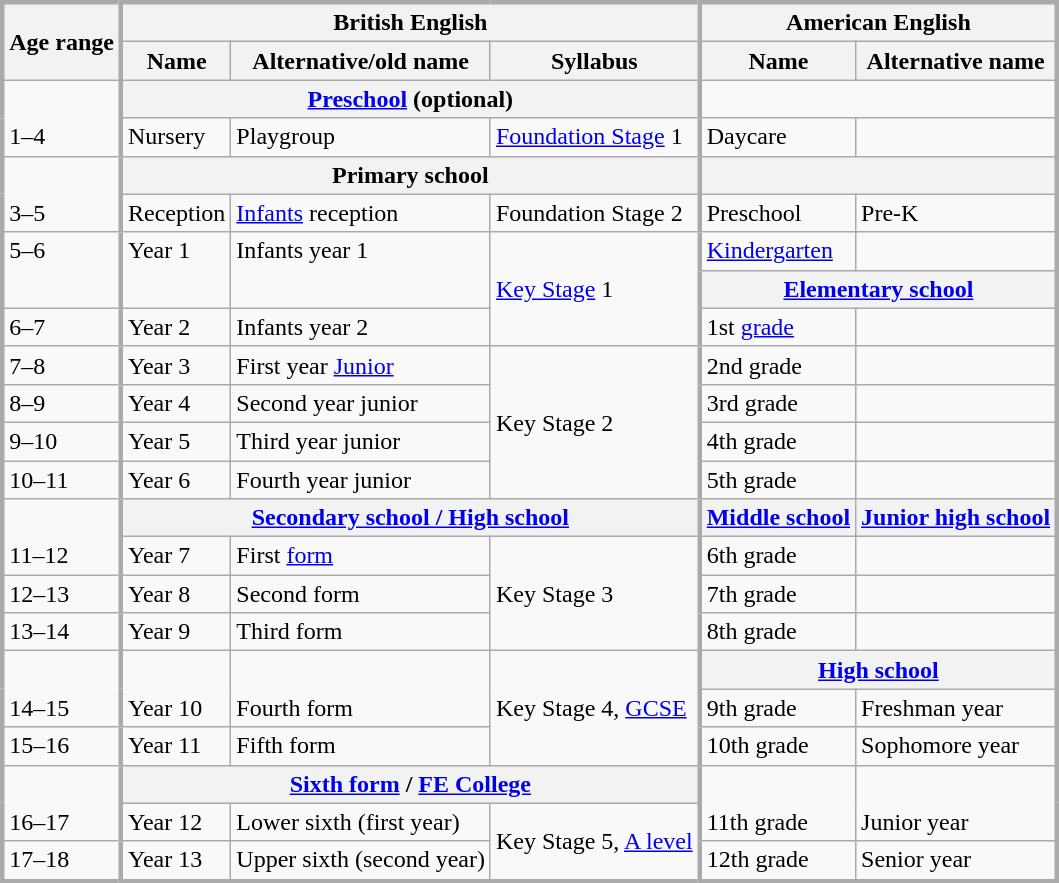<table class="wikitable sortable" style="border-width:3px;">
<tr>
<th rowspan="2" style="border-right-width:3px">Age range</th>
<th colspan="3">British English</th>
<th colspan="2" style="border-left-width:3px">American English</th>
</tr>
<tr>
<th>Name</th>
<th>Alternative/old name</th>
<th>Syllabus</th>
<th style="border-left-width:3px">Name</th>
<th>Alternative name</th>
</tr>
<tr>
<td rowspan="2" style="vertical-align:bottom;border-right-width:3px">1–4</td>
<th colspan="3"><a href='#'>Preschool</a> (optional)</th>
<td colspan="2" style="border-left-width:3px"> </td>
</tr>
<tr>
<td>Nursery</td>
<td>Playgroup</td>
<td><a href='#'>Foundation Stage</a> 1</td>
<td style="border-left-width:3px">Daycare</td>
<td></td>
</tr>
<tr>
<td rowspan="2" style="vertical-align:bottom;border-right-width:3px">3–5</td>
<th colspan="3">Primary school</th>
<th colspan="2" style="border-left-width:3px"> </th>
</tr>
<tr>
<td>Reception</td>
<td><a href='#'>Infants</a> reception</td>
<td>Foundation Stage 2</td>
<td style="border-left-width:3px">Preschool</td>
<td>Pre-K</td>
</tr>
<tr>
<td rowspan="2" style="vertical-align:top;border-right-width:3px">5–6</td>
<td rowspan="2" style="vertical-align:top">Year 1</td>
<td rowspan="2" style="vertical-align:top">Infants year 1</td>
<td rowspan="3"><a href='#'>Key Stage</a> 1</td>
<td style="border-left-width:3px"><a href='#'>Kindergarten</a></td>
<td></td>
</tr>
<tr>
<th colspan="2" style="border-left-width:3px"><a href='#'>Elementary school</a></th>
</tr>
<tr>
<td style="border-right-width:3px">6–7</td>
<td>Year 2</td>
<td>Infants year 2</td>
<td style="border-left-width:3px">1st <a href='#'>grade</a></td>
<td> </td>
</tr>
<tr>
<td style="border-right-width:3px">7–8</td>
<td>Year 3</td>
<td>First year <a href='#'>Junior</a></td>
<td rowspan="4">Key Stage 2</td>
<td style="border-left-width:3px">2nd grade</td>
<td> </td>
</tr>
<tr>
<td style="border-right-width:3px">8–9</td>
<td>Year 4</td>
<td>Second year junior</td>
<td style="border-left-width:3px">3rd grade</td>
<td> </td>
</tr>
<tr>
<td style="border-right-width:3px">9–10</td>
<td>Year 5</td>
<td>Third year junior</td>
<td style="border-left-width:3px">4th grade</td>
<td> </td>
</tr>
<tr>
<td style="border-right-width:3px">10–11</td>
<td>Year 6</td>
<td>Fourth year junior</td>
<td style="border-left-width:3px">5th grade</td>
<td> </td>
</tr>
<tr>
<td rowspan="2" style="vertical-align:bottom;border-right-width:3px">11–12</td>
<th colspan="3"><a href='#'>Secondary school / High school</a></th>
<th style="border-left-width:3px"><a href='#'>Middle school</a></th>
<th><a href='#'>Junior high school</a></th>
</tr>
<tr>
<td>Year 7</td>
<td>First <a href='#'>form</a></td>
<td rowspan="3">Key Stage 3</td>
<td style="border-left-width:3px">6th grade</td>
<td> </td>
</tr>
<tr>
<td style="border-right-width:3px">12–13</td>
<td>Year 8</td>
<td>Second form</td>
<td style="border-left-width:3px">7th grade</td>
<td> </td>
</tr>
<tr>
<td style="border-right-width:3px">13–14</td>
<td>Year 9</td>
<td>Third form</td>
<td style="border-left-width:3px">8th grade</td>
<td> </td>
</tr>
<tr>
<td rowspan="2" style="vertical-align:bottom;border-right-width:3px">14–15</td>
<td rowspan="2" style="vertical-align:bottom">Year 10</td>
<td rowspan="2" style="vertical-align:bottom">Fourth form</td>
<td rowspan="3">Key Stage 4, <a href='#'>GCSE</a></td>
<th colspan="2" style="border-left-width:3px"><a href='#'>High school</a></th>
</tr>
<tr>
<td style="border-left-width:3px">9th grade</td>
<td>Freshman year</td>
</tr>
<tr>
<td style="border-right-width:3px">15–16</td>
<td>Year 11</td>
<td>Fifth form</td>
<td style="border-left-width:3px">10th grade</td>
<td>Sophomore year</td>
</tr>
<tr>
<td rowspan="2" style="vertical-align:bottom;border-right-width:3px">16–17</td>
<th colspan="3"><a href='#'>Sixth form</a> / <a href='#'>FE College</a></th>
<td rowspan="2" style="vertical-align:bottom;border-left-width:3px">11th grade</td>
<td rowspan="2" style="vertical-align:bottom">Junior year</td>
</tr>
<tr>
<td>Year 12</td>
<td>Lower sixth (first year)</td>
<td rowspan="2">Key Stage 5, <a href='#'>A level</a></td>
</tr>
<tr>
<td style="border-right-width:3px">17–18</td>
<td>Year 13</td>
<td>Upper sixth (second year)</td>
<td style="border-left-width:3px">12th grade</td>
<td>Senior year</td>
</tr>
</table>
